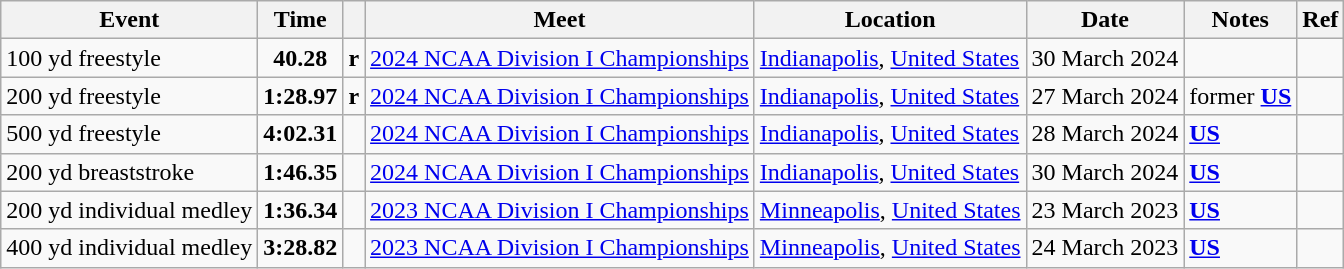<table class="wikitable">
<tr>
<th>Event</th>
<th>Time</th>
<th></th>
<th>Meet</th>
<th>Location</th>
<th>Date</th>
<th>Notes</th>
<th>Ref</th>
</tr>
<tr>
<td>100 yd freestyle</td>
<td align="center"><strong>40.28</strong></td>
<td align="center"><strong>r</strong></td>
<td><a href='#'>2024 NCAA Division I Championships</a></td>
<td><a href='#'>Indianapolis</a>, <a href='#'>United States</a></td>
<td>30 March 2024</td>
<td></td>
<td></td>
</tr>
<tr>
<td>200 yd freestyle</td>
<td align="center"><strong>1:28.97</strong></td>
<td align="center"><strong>r</strong></td>
<td><a href='#'>2024 NCAA Division I Championships</a></td>
<td><a href='#'>Indianapolis</a>, <a href='#'>United States</a></td>
<td>27 March 2024</td>
<td>former <strong><a href='#'>US</a></strong></td>
<td align="center"></td>
</tr>
<tr>
<td>500 yd freestyle</td>
<td align="center"><strong>4:02.31</strong></td>
<td></td>
<td><a href='#'>2024 NCAA Division I Championships</a></td>
<td><a href='#'>Indianapolis</a>, <a href='#'>United States</a></td>
<td>28 March 2024</td>
<td><strong><a href='#'>US</a></strong></td>
<td></td>
</tr>
<tr>
<td>200 yd breaststroke</td>
<td align="center"><strong>1:46.35</strong></td>
<td></td>
<td><a href='#'>2024 NCAA Division I Championships</a></td>
<td><a href='#'>Indianapolis</a>, <a href='#'>United States</a></td>
<td>30 March 2024</td>
<td><strong><a href='#'>US</a></strong></td>
<td align="center"></td>
</tr>
<tr>
<td>200 yd individual medley</td>
<td align="center"><strong>1:36.34</strong></td>
<td></td>
<td><a href='#'>2023 NCAA Division I Championships</a></td>
<td><a href='#'>Minneapolis</a>, <a href='#'>United States</a></td>
<td>23 March 2023</td>
<td><strong><a href='#'>US</a></strong></td>
<td align="center"></td>
</tr>
<tr>
<td>400 yd individual medley</td>
<td align="center"><strong>3:28.82</strong></td>
<td></td>
<td><a href='#'>2023 NCAA Division I Championships</a></td>
<td><a href='#'>Minneapolis</a>, <a href='#'>United States</a></td>
<td>24 March 2023</td>
<td><strong><a href='#'>US</a></strong></td>
<td align="center"></td>
</tr>
</table>
